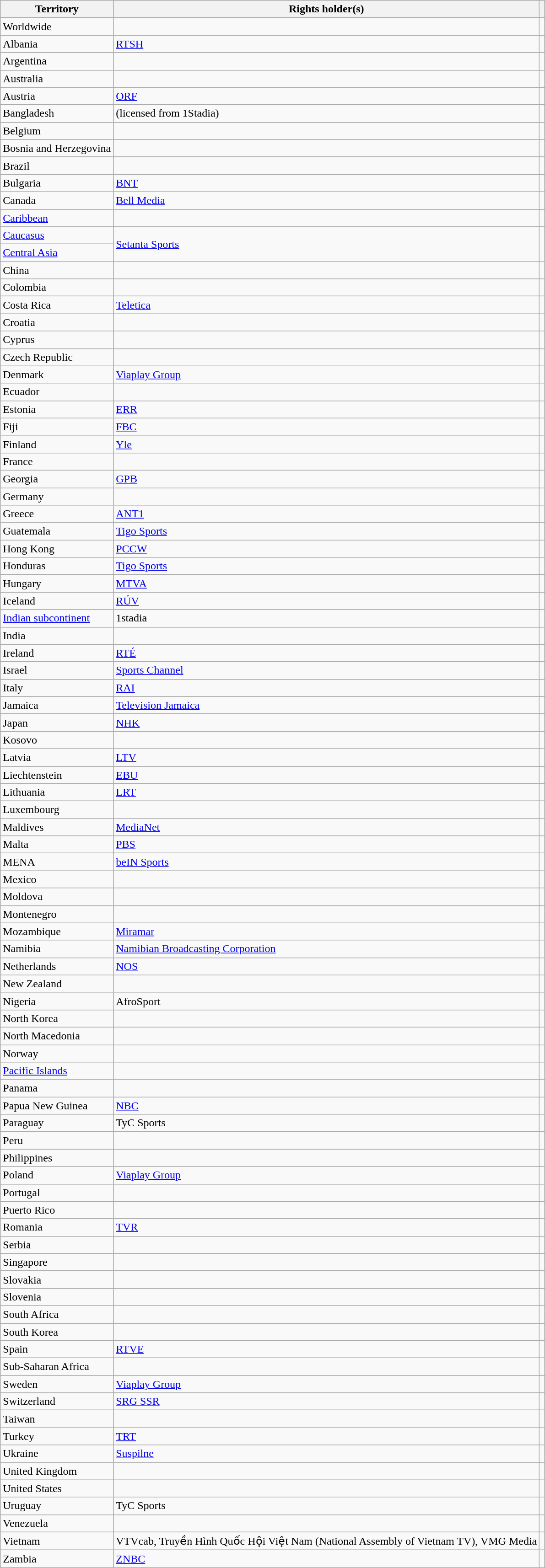<table class="wikitable">
<tr>
<th scope="col">Territory</th>
<th scope="col">Rights holder(s)</th>
<th scope="col"></th>
</tr>
<tr>
<td>Worldwide</td>
<td></td>
<td></td>
</tr>
<tr>
<td>Albania</td>
<td><a href='#'>RTSH</a></td>
<td></td>
</tr>
<tr>
<td>Argentina</td>
<td></td>
<td></td>
</tr>
<tr>
<td>Australia</td>
<td></td>
<td></td>
</tr>
<tr>
<td>Austria</td>
<td><a href='#'>ORF</a></td>
<td></td>
</tr>
<tr>
<td>Bangladesh</td>
<td> (licensed from 1Stadia)</td>
<td></td>
</tr>
<tr>
<td>Belgium</td>
<td></td>
<td></td>
</tr>
<tr>
<td>Bosnia and Herzegovina</td>
<td></td>
<td></td>
</tr>
<tr>
<td>Brazil</td>
<td></td>
<td></td>
</tr>
<tr>
<td>Bulgaria</td>
<td><a href='#'>BNT</a></td>
<td></td>
</tr>
<tr>
<td>Canada</td>
<td><a href='#'>Bell Media</a></td>
<td></td>
</tr>
<tr>
<td><a href='#'>Caribbean</a></td>
<td></td>
<td></td>
</tr>
<tr>
<td><a href='#'>Caucasus</a></td>
<td rowspan="2"><a href='#'>Setanta Sports</a></td>
<td rowspan="2"></td>
</tr>
<tr>
<td><a href='#'>Central Asia</a></td>
</tr>
<tr>
<td>China</td>
<td></td>
<td></td>
</tr>
<tr>
<td>Colombia</td>
<td></td>
<td></td>
</tr>
<tr>
<td>Costa Rica</td>
<td><a href='#'>Teletica</a></td>
<td></td>
</tr>
<tr>
<td>Croatia</td>
<td></td>
<td></td>
</tr>
<tr>
<td>Cyprus</td>
<td></td>
<td></td>
</tr>
<tr>
<td>Czech Republic</td>
<td></td>
<td></td>
</tr>
<tr>
<td>Denmark</td>
<td><a href='#'>Viaplay Group</a></td>
<td></td>
</tr>
<tr>
<td>Ecuador</td>
<td></td>
<td></td>
</tr>
<tr>
<td>Estonia</td>
<td><a href='#'>ERR</a></td>
<td></td>
</tr>
<tr>
<td>Fiji</td>
<td><a href='#'>FBC</a></td>
<td></td>
</tr>
<tr>
<td>Finland</td>
<td><a href='#'>Yle</a></td>
<td></td>
</tr>
<tr>
<td>France</td>
<td></td>
<td></td>
</tr>
<tr>
<td>Georgia</td>
<td><a href='#'>GPB</a></td>
<td></td>
</tr>
<tr>
<td>Germany</td>
<td></td>
<td></td>
</tr>
<tr>
<td>Greece</td>
<td><a href='#'>ANT1</a></td>
<td></td>
</tr>
<tr>
<td>Guatemala</td>
<td><a href='#'>Tigo Sports</a></td>
<td></td>
</tr>
<tr>
<td>Hong Kong</td>
<td><a href='#'>PCCW</a></td>
<td></td>
</tr>
<tr>
<td>Honduras</td>
<td><a href='#'>Tigo Sports</a></td>
<td></td>
</tr>
<tr>
<td>Hungary</td>
<td><a href='#'>MTVA</a></td>
<td></td>
</tr>
<tr>
<td>Iceland</td>
<td><a href='#'>RÚV</a></td>
<td></td>
</tr>
<tr>
<td><a href='#'>Indian subcontinent</a></td>
<td>1stadia</td>
<td></td>
</tr>
<tr>
<td>India</td>
<td></td>
<td></td>
</tr>
<tr>
<td>Ireland</td>
<td><a href='#'>RTÉ</a></td>
<td></td>
</tr>
<tr>
<td>Israel</td>
<td><a href='#'>Sports Channel</a></td>
<td></td>
</tr>
<tr>
<td>Italy</td>
<td><a href='#'>RAI</a></td>
<td></td>
</tr>
<tr>
<td>Jamaica</td>
<td><a href='#'>Television Jamaica</a></td>
<td></td>
</tr>
<tr>
<td>Japan</td>
<td><a href='#'>NHK</a></td>
<td></td>
</tr>
<tr>
<td>Kosovo</td>
<td></td>
<td></td>
</tr>
<tr>
<td>Latvia</td>
<td><a href='#'>LTV</a></td>
<td></td>
</tr>
<tr>
<td>Liechtenstein</td>
<td><a href='#'>EBU</a></td>
<td></td>
</tr>
<tr>
<td>Lithuania</td>
<td><a href='#'>LRT</a></td>
<td></td>
</tr>
<tr>
<td>Luxembourg</td>
<td></td>
<td></td>
</tr>
<tr>
<td>Maldives</td>
<td><a href='#'>MediaNet</a></td>
<td></td>
</tr>
<tr>
<td>Malta</td>
<td><a href='#'>PBS</a></td>
<td></td>
</tr>
<tr>
<td>MENA</td>
<td><a href='#'>beIN Sports</a></td>
<td></td>
</tr>
<tr>
<td>Mexico</td>
<td></td>
<td></td>
</tr>
<tr>
<td>Moldova</td>
<td></td>
<td></td>
</tr>
<tr>
<td>Montenegro</td>
<td></td>
<td></td>
</tr>
<tr>
<td>Mozambique</td>
<td><a href='#'>Miramar</a></td>
<td></td>
</tr>
<tr>
<td>Namibia</td>
<td><a href='#'>Namibian Broadcasting Corporation</a></td>
<td></td>
</tr>
<tr>
<td>Netherlands</td>
<td><a href='#'>NOS</a></td>
<td></td>
</tr>
<tr>
<td>New Zealand</td>
<td></td>
<td></td>
</tr>
<tr>
<td>Nigeria</td>
<td>AfroSport</td>
<td></td>
</tr>
<tr>
<td>North Korea</td>
<td></td>
<td></td>
</tr>
<tr>
<td>North Macedonia</td>
<td></td>
<td></td>
</tr>
<tr>
<td>Norway</td>
<td></td>
<td></td>
</tr>
<tr>
<td><a href='#'>Pacific Islands</a></td>
<td></td>
<td></td>
</tr>
<tr>
<td>Panama</td>
<td></td>
<td></td>
</tr>
<tr>
<td>Papua New Guinea</td>
<td><a href='#'>NBC</a></td>
<td></td>
</tr>
<tr>
<td>Paraguay</td>
<td>TyC Sports</td>
<td></td>
</tr>
<tr>
<td>Peru</td>
<td></td>
<td></td>
</tr>
<tr>
<td>Philippines</td>
<td></td>
<td></td>
</tr>
<tr>
<td>Poland</td>
<td><a href='#'>Viaplay Group</a></td>
<td></td>
</tr>
<tr>
<td>Portugal</td>
<td></td>
<td></td>
</tr>
<tr>
<td>Puerto Rico</td>
<td></td>
<td></td>
</tr>
<tr>
<td>Romania</td>
<td><a href='#'>TVR</a></td>
<td></td>
</tr>
<tr>
<td>Serbia</td>
<td></td>
<td></td>
</tr>
<tr>
<td>Singapore</td>
<td></td>
<td></td>
</tr>
<tr>
<td>Slovakia</td>
<td></td>
<td></td>
</tr>
<tr>
<td>Slovenia</td>
<td></td>
<td></td>
</tr>
<tr>
<td>South Africa</td>
<td></td>
<td></td>
</tr>
<tr>
<td>South Korea</td>
<td></td>
<td></td>
</tr>
<tr>
<td>Spain</td>
<td><a href='#'>RTVE</a></td>
<td></td>
</tr>
<tr>
<td>Sub-Saharan Africa</td>
<td></td>
<td></td>
</tr>
<tr>
<td>Sweden</td>
<td><a href='#'>Viaplay Group</a></td>
<td></td>
</tr>
<tr>
<td>Switzerland</td>
<td><a href='#'>SRG SSR</a></td>
<td></td>
</tr>
<tr>
<td>Taiwan</td>
<td></td>
<td></td>
</tr>
<tr>
<td>Turkey</td>
<td><a href='#'>TRT</a></td>
<td></td>
</tr>
<tr>
<td>Ukraine</td>
<td><a href='#'>Suspilne</a></td>
<td></td>
</tr>
<tr>
<td>United Kingdom</td>
<td></td>
<td></td>
</tr>
<tr>
<td>United States</td>
<td></td>
<td></td>
</tr>
<tr>
<td>Uruguay</td>
<td>TyC Sports</td>
<td></td>
</tr>
<tr>
<td>Venezuela</td>
<td></td>
<td></td>
</tr>
<tr>
<td>Vietnam</td>
<td>VTVcab, Truyền Hình Quốc Hội Việt Nam (National Assembly of Vietnam TV), VMG Media</td>
<td></td>
</tr>
<tr>
<td>Zambia</td>
<td><a href='#'>ZNBC</a></td>
<td></td>
</tr>
</table>
